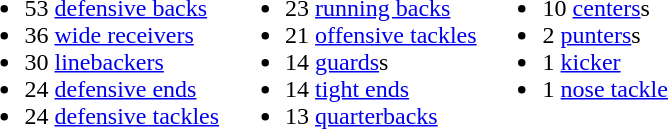<table>
<tr>
<td><br><ul><li>53 <a href='#'>defensive backs</a></li><li>36 <a href='#'>wide receivers</a></li><li>30 <a href='#'>linebackers</a></li><li>24 <a href='#'>defensive ends</a></li><li>24 <a href='#'>defensive tackles</a></li></ul></td>
<td><br><ul><li>23 <a href='#'>running backs</a></li><li>21 <a href='#'>offensive tackles</a></li><li>14 <a href='#'>guards</a>s</li><li>14 <a href='#'>tight ends</a></li><li>13 <a href='#'>quarterbacks</a></li></ul></td>
<td valign=top><br><ul><li>10 <a href='#'>centers</a>s</li><li>2 <a href='#'>punters</a>s</li><li>1 <a href='#'>kicker</a></li><li>1 <a href='#'>nose tackle</a></li></ul></td>
</tr>
</table>
